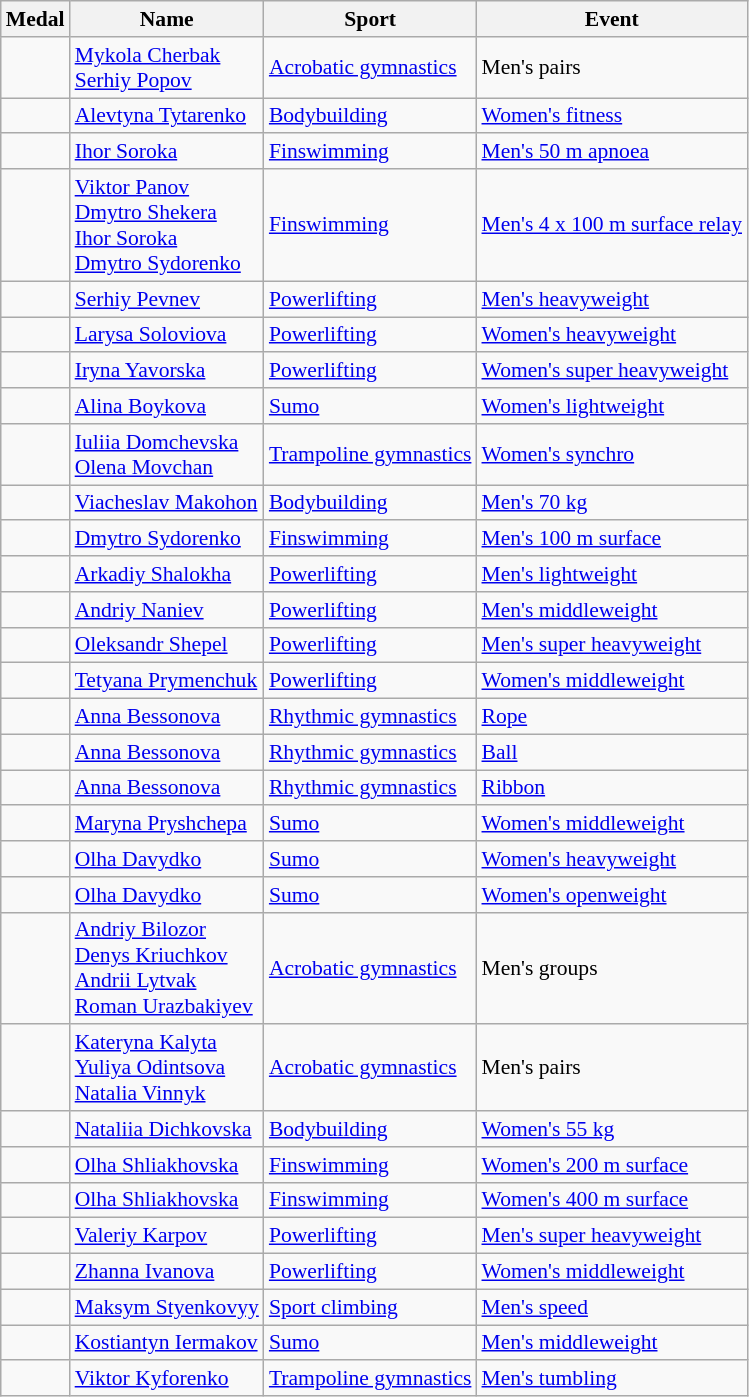<table class="wikitable sortable" style="font-size:90%">
<tr>
<th>Medal</th>
<th>Name</th>
<th>Sport</th>
<th>Event</th>
</tr>
<tr>
<td></td>
<td><a href='#'>Mykola Cherbak</a><br><a href='#'>Serhiy Popov</a></td>
<td><a href='#'>Acrobatic gymnastics</a></td>
<td>Men's pairs</td>
</tr>
<tr>
<td></td>
<td><a href='#'>Alevtyna Tytarenko</a></td>
<td><a href='#'>Bodybuilding</a></td>
<td><a href='#'>Women's fitness</a></td>
</tr>
<tr>
<td></td>
<td><a href='#'>Ihor Soroka</a></td>
<td><a href='#'>Finswimming</a></td>
<td><a href='#'>Men's 50 m apnoea</a></td>
</tr>
<tr>
<td></td>
<td><a href='#'>Viktor Panov</a><br><a href='#'>Dmytro Shekera</a><br><a href='#'>Ihor Soroka</a><br><a href='#'>Dmytro Sydorenko</a></td>
<td><a href='#'>Finswimming</a></td>
<td><a href='#'>Men's 4 x 100 m surface relay</a></td>
</tr>
<tr>
<td></td>
<td><a href='#'>Serhiy Pevnev</a></td>
<td><a href='#'>Powerlifting</a></td>
<td><a href='#'>Men's heavyweight</a></td>
</tr>
<tr>
<td></td>
<td><a href='#'>Larysa Soloviova</a></td>
<td><a href='#'>Powerlifting</a></td>
<td><a href='#'>Women's heavyweight</a></td>
</tr>
<tr>
<td></td>
<td><a href='#'>Iryna Yavorska</a></td>
<td><a href='#'>Powerlifting</a></td>
<td><a href='#'>Women's super heavyweight</a></td>
</tr>
<tr>
<td></td>
<td><a href='#'>Alina Boykova</a></td>
<td><a href='#'>Sumo</a></td>
<td><a href='#'>Women's lightweight</a></td>
</tr>
<tr>
<td></td>
<td><a href='#'>Iuliia Domchevska</a><br><a href='#'>Olena Movchan</a></td>
<td><a href='#'>Trampoline gymnastics</a></td>
<td><a href='#'>Women's synchro</a></td>
</tr>
<tr>
<td></td>
<td><a href='#'>Viacheslav Makohon</a></td>
<td><a href='#'>Bodybuilding</a></td>
<td><a href='#'>Men's 70 kg</a></td>
</tr>
<tr>
<td></td>
<td><a href='#'>Dmytro Sydorenko</a></td>
<td><a href='#'>Finswimming</a></td>
<td><a href='#'>Men's 100 m surface</a></td>
</tr>
<tr>
<td></td>
<td><a href='#'>Arkadiy Shalokha</a></td>
<td><a href='#'>Powerlifting</a></td>
<td><a href='#'>Men's lightweight</a></td>
</tr>
<tr>
<td></td>
<td><a href='#'>Andriy Naniev</a></td>
<td><a href='#'>Powerlifting</a></td>
<td><a href='#'>Men's middleweight</a></td>
</tr>
<tr>
<td></td>
<td><a href='#'>Oleksandr Shepel</a></td>
<td><a href='#'>Powerlifting</a></td>
<td><a href='#'>Men's super heavyweight</a></td>
</tr>
<tr>
<td></td>
<td><a href='#'>Tetyana Prymenchuk</a></td>
<td><a href='#'>Powerlifting</a></td>
<td><a href='#'>Women's middleweight</a></td>
</tr>
<tr>
<td></td>
<td><a href='#'>Anna Bessonova</a></td>
<td><a href='#'>Rhythmic gymnastics</a></td>
<td><a href='#'>Rope</a></td>
</tr>
<tr>
<td></td>
<td><a href='#'>Anna Bessonova</a></td>
<td><a href='#'>Rhythmic gymnastics</a></td>
<td><a href='#'>Ball</a></td>
</tr>
<tr>
<td></td>
<td><a href='#'>Anna Bessonova</a></td>
<td><a href='#'>Rhythmic gymnastics</a></td>
<td><a href='#'>Ribbon</a></td>
</tr>
<tr>
<td></td>
<td><a href='#'>Maryna Pryshchepa</a></td>
<td><a href='#'>Sumo</a></td>
<td><a href='#'>Women's middleweight</a></td>
</tr>
<tr>
<td></td>
<td><a href='#'>Olha Davydko</a></td>
<td><a href='#'>Sumo</a></td>
<td><a href='#'>Women's heavyweight</a></td>
</tr>
<tr>
<td></td>
<td><a href='#'>Olha Davydko</a></td>
<td><a href='#'>Sumo</a></td>
<td><a href='#'>Women's openweight</a></td>
</tr>
<tr>
<td></td>
<td><a href='#'>Andriy Bilozor</a><br><a href='#'>Denys Kriuchkov</a><br><a href='#'>Andrii Lytvak</a><br><a href='#'>Roman Urazbakiyev</a></td>
<td><a href='#'>Acrobatic gymnastics</a></td>
<td>Men's groups</td>
</tr>
<tr>
<td></td>
<td><a href='#'>Kateryna Kalyta</a><br><a href='#'>Yuliya Odintsova</a><br><a href='#'>Natalia Vinnyk</a></td>
<td><a href='#'>Acrobatic gymnastics</a></td>
<td>Men's pairs</td>
</tr>
<tr>
<td></td>
<td><a href='#'>Nataliia Dichkovska</a></td>
<td><a href='#'>Bodybuilding</a></td>
<td><a href='#'>Women's 55 kg</a></td>
</tr>
<tr>
<td></td>
<td><a href='#'>Olha Shliakhovska</a></td>
<td><a href='#'>Finswimming</a></td>
<td><a href='#'>Women's 200 m surface</a></td>
</tr>
<tr>
<td></td>
<td><a href='#'>Olha Shliakhovska</a></td>
<td><a href='#'>Finswimming</a></td>
<td><a href='#'>Women's 400 m surface</a></td>
</tr>
<tr>
<td></td>
<td><a href='#'>Valeriy Karpov</a></td>
<td><a href='#'>Powerlifting</a></td>
<td><a href='#'>Men's super heavyweight</a></td>
</tr>
<tr>
<td></td>
<td><a href='#'>Zhanna Ivanova</a></td>
<td><a href='#'>Powerlifting</a></td>
<td><a href='#'>Women's middleweight</a></td>
</tr>
<tr>
<td></td>
<td><a href='#'>Maksym Styenkovyy</a></td>
<td><a href='#'>Sport climbing</a></td>
<td><a href='#'>Men's speed</a></td>
</tr>
<tr>
<td></td>
<td><a href='#'>Kostiantyn Iermakov</a></td>
<td><a href='#'>Sumo</a></td>
<td><a href='#'>Men's middleweight</a></td>
</tr>
<tr>
<td></td>
<td><a href='#'>Viktor Kyforenko</a></td>
<td><a href='#'>Trampoline gymnastics</a></td>
<td><a href='#'>Men's tumbling</a></td>
</tr>
</table>
